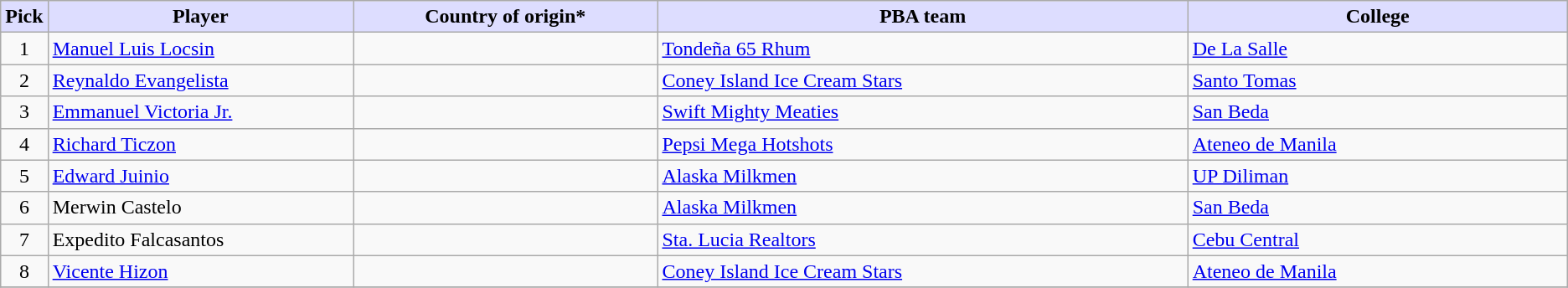<table class="wikitable">
<tr>
<th style="background:#DDDDFF;">Pick</th>
<th style="background:#DDDDFF;" width="20%">Player</th>
<th style="background:#DDDDFF;" width="20%">Country of origin*</th>
<th style="background:#DDDDFF;" width="35%">PBA team</th>
<th style="background:#DDDDFF;" width="25%">College</th>
</tr>
<tr>
<td align=center>1</td>
<td><a href='#'>Manuel Luis Locsin</a></td>
<td></td>
<td><a href='#'>Tondeña 65 Rhum</a></td>
<td><a href='#'>De La Salle</a></td>
</tr>
<tr>
<td align=center>2</td>
<td><a href='#'>Reynaldo Evangelista</a></td>
<td></td>
<td><a href='#'>Coney Island Ice Cream Stars</a></td>
<td><a href='#'>Santo Tomas</a></td>
</tr>
<tr>
<td align=center>3</td>
<td><a href='#'>Emmanuel Victoria Jr.</a></td>
<td></td>
<td><a href='#'>Swift Mighty Meaties</a></td>
<td><a href='#'>San Beda</a></td>
</tr>
<tr>
<td align=center>4</td>
<td><a href='#'>Richard Ticzon</a></td>
<td></td>
<td><a href='#'>Pepsi Mega Hotshots</a></td>
<td><a href='#'>Ateneo de Manila</a></td>
</tr>
<tr>
<td align=center>5</td>
<td><a href='#'>Edward Juinio</a></td>
<td></td>
<td><a href='#'>Alaska Milkmen</a></td>
<td><a href='#'>UP Diliman</a></td>
</tr>
<tr>
<td align=center>6</td>
<td>Merwin Castelo</td>
<td></td>
<td><a href='#'>Alaska Milkmen</a></td>
<td><a href='#'>San Beda</a></td>
</tr>
<tr>
<td align=center>7</td>
<td>Expedito Falcasantos</td>
<td></td>
<td><a href='#'>Sta. Lucia Realtors</a></td>
<td><a href='#'>Cebu Central</a></td>
</tr>
<tr>
<td align=center>8</td>
<td><a href='#'>Vicente Hizon</a></td>
<td></td>
<td><a href='#'>Coney Island Ice Cream Stars</a></td>
<td><a href='#'>Ateneo de Manila</a></td>
</tr>
<tr>
</tr>
</table>
